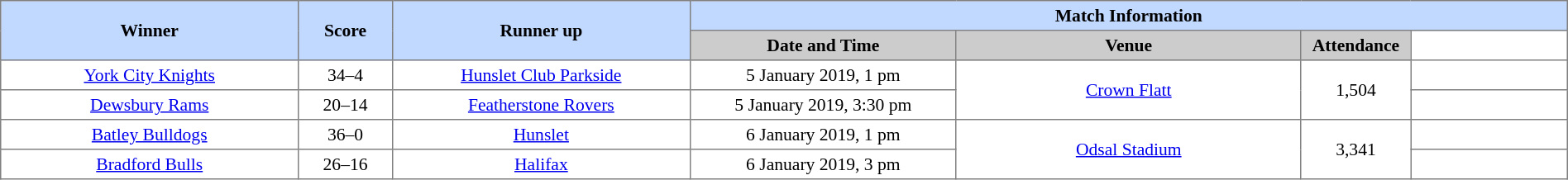<table border=1 style="border-collapse:collapse; font-size:90%; text-align:center;" cellpadding=3 cellspacing=0 width=100%>
<tr bgcolor=#C1D8FF>
<th rowspan=2 width=19%>Winner</th>
<th rowspan=2 width=6%>Score</th>
<th rowspan=2 width=19%>Runner up</th>
<th colspan=4>Match Information</th>
</tr>
<tr bgcolor=#CCCCCC>
<th width=17%>Date and Time</th>
<th width=22%>Venue</th>
<th width=7%>Attendance</th>
</tr>
<tr>
<td> <a href='#'>York City Knights</a></td>
<td>34–4</td>
<td><a href='#'>Hunslet Club Parkside</a></td>
<td>5 January 2019, 1 pm</td>
<td rowspan=2><a href='#'>Crown Flatt</a></td>
<td rowspan=2>1,504</td>
<td></td>
</tr>
<tr>
<td> <a href='#'>Dewsbury Rams</a></td>
<td>20–14</td>
<td> <a href='#'>Featherstone Rovers</a></td>
<td>5 January 2019, 3:30 pm</td>
<td></td>
</tr>
<tr>
<td> <a href='#'>Batley Bulldogs</a></td>
<td>36–0</td>
<td> <a href='#'>Hunslet</a></td>
<td>6 January 2019, 1 pm</td>
<td rowspan=2><a href='#'>Odsal Stadium</a></td>
<td rowspan=2>3,341</td>
<td></td>
</tr>
<tr>
<td> <a href='#'>Bradford Bulls</a></td>
<td>26–16</td>
<td> <a href='#'>Halifax</a></td>
<td>6 January 2019, 3 pm</td>
<td></td>
</tr>
</table>
